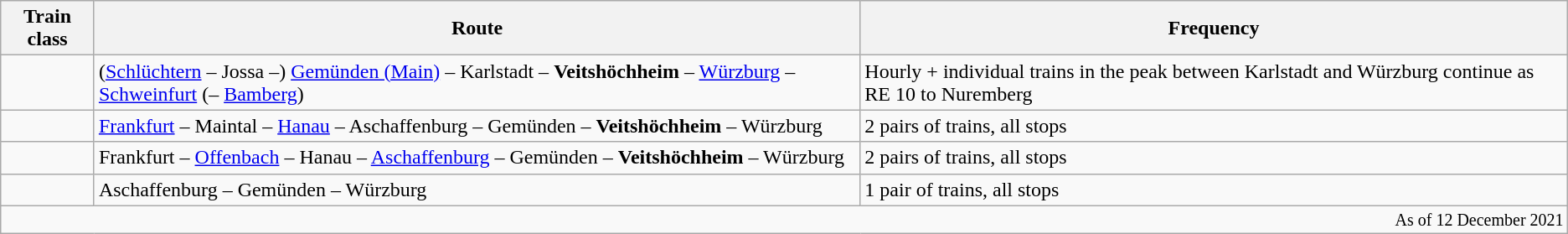<table class="wikitable">
<tr>
<th>Train class</th>
<th>Route</th>
<th>Frequency</th>
</tr>
<tr>
<td align="center"></td>
<td>(<a href='#'>Schlüchtern</a> – Jossa –) <a href='#'>Gemünden (Main)</a> – Karlstadt – <strong>Veitshöchheim</strong> – <a href='#'>Würzburg</a> – <a href='#'>Schweinfurt</a> (– <a href='#'>Bamberg</a>)</td>
<td>Hourly + individual trains in the peak between Karlstadt and Würzburg continue as RE 10 to Nuremberg</td>
</tr>
<tr>
<td align="center"></td>
<td><a href='#'>Frankfurt</a> – Maintal – <a href='#'>Hanau</a> – Aschaffenburg – Gemünden – <strong>Veitshöchheim</strong> – Würzburg</td>
<td>2 pairs of trains, all stops</td>
</tr>
<tr>
<td align="center"></td>
<td>Frankfurt – <a href='#'>Offenbach</a> – Hanau – <a href='#'>Aschaffenburg</a> – Gemünden – <strong>Veitshöchheim</strong> – Würzburg</td>
<td>2 pairs of trains, all stops</td>
</tr>
<tr>
<td align="center"></td>
<td>Aschaffenburg – Gemünden – Würzburg</td>
<td>1 pair of trains, all stops</td>
</tr>
<tr>
<td colspan="3" style="text-align:right; font-size:smaller;">As of 12 December 2021</td>
</tr>
</table>
